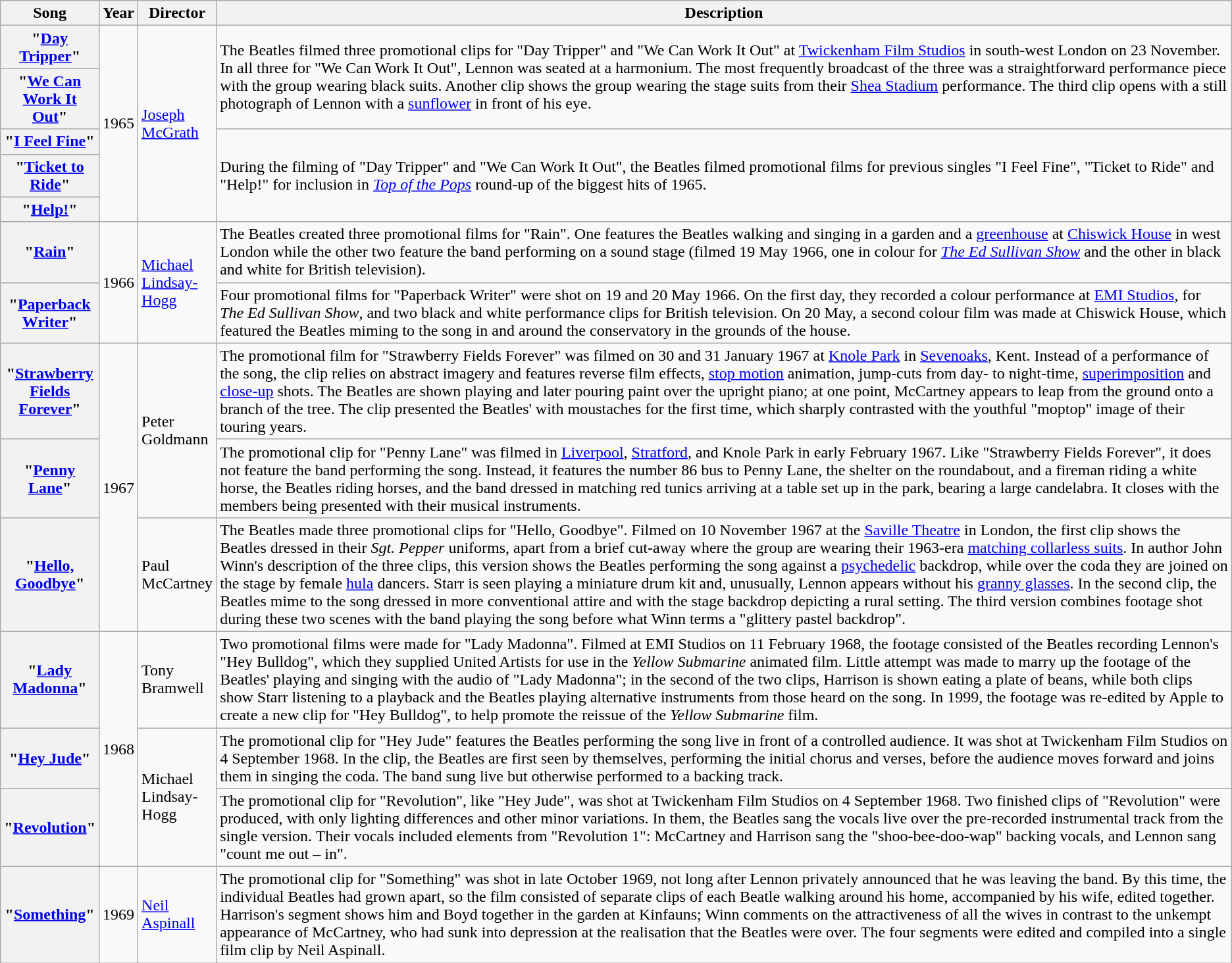<table class="wikitable plainrowheaders">
<tr>
<th scope="col" width="20em">Song</th>
<th scope="col" width="5em">Year</th>
<th scope="col" width="15em">Director</th>
<th scope="col">Description</th>
</tr>
<tr>
<th scope="row">"<a href='#'>Day Tripper</a>"</th>
<td rowspan="5">1965</td>
<td rowspan="5"><a href='#'>Joseph McGrath</a></td>
<td rowspan="2">The Beatles filmed three promotional clips for "Day Tripper" and "We Can Work It Out" at <a href='#'>Twickenham Film Studios</a> in south-west London on 23 November. In all three for "We Can Work It Out", Lennon was seated at a harmonium. The most frequently broadcast of the three was a straightforward performance piece with the group wearing black suits. Another clip shows the group wearing the stage suits from their <a href='#'>Shea Stadium</a> performance. The third clip opens with a still photograph of Lennon with a <a href='#'>sunflower</a> in front of his eye.</td>
</tr>
<tr>
<th scope="row">"<a href='#'>We Can Work It Out</a>"</th>
</tr>
<tr>
<th scope="row">"<a href='#'>I Feel Fine</a>"</th>
<td rowspan="3">During the filming of "Day Tripper" and "We Can Work It Out", the Beatles filmed promotional films for previous singles "I Feel Fine", "Ticket to Ride" and "Help!" for inclusion in <em><a href='#'>Top of the Pops</a></em> round-up of the biggest hits of 1965.</td>
</tr>
<tr>
<th scope="row">"<a href='#'>Ticket to Ride</a>"</th>
</tr>
<tr>
<th scope="row">"<a href='#'>Help!</a>"</th>
</tr>
<tr>
<th scope="row">"<a href='#'>Rain</a>"</th>
<td rowspan="2">1966</td>
<td rowspan="2"><a href='#'>Michael Lindsay-Hogg</a></td>
<td>The Beatles created three promotional films for "Rain". One features the Beatles walking and singing in a garden and a <a href='#'>greenhouse</a> at <a href='#'>Chiswick House</a> in west London while the other two feature the band performing on a sound stage (filmed 19 May 1966, one in colour for <em><a href='#'>The Ed Sullivan Show</a></em> and the other in black and white for British television).</td>
</tr>
<tr>
<th scope="row">"<a href='#'>Paperback Writer</a>"</th>
<td>Four promotional films for "Paperback Writer" were shot on 19 and 20 May 1966. On the first day, they recorded a colour performance at <a href='#'>EMI Studios</a>, for <em>The Ed Sullivan Show</em>, and two black and white performance clips for British television. On 20 May, a second colour film was made at Chiswick House, which featured the Beatles miming to the song in and around the conservatory in the grounds of the house.</td>
</tr>
<tr>
<th scope="row">"<a href='#'>Strawberry Fields Forever</a>"</th>
<td rowspan="3">1967</td>
<td rowspan="2">Peter Goldmann</td>
<td>The promotional film for "Strawberry Fields Forever" was filmed on 30 and 31 January 1967 at <a href='#'>Knole Park</a> in <a href='#'>Sevenoaks</a>, Kent. Instead of a performance of the song, the clip relies on abstract imagery and features reverse film effects, <a href='#'>stop motion</a> animation, jump-cuts from day- to night-time, <a href='#'>superimposition</a> and <a href='#'>close-up</a> shots. The Beatles are shown playing and later pouring paint over the upright piano; at one point, McCartney appears to leap from the ground onto a branch of the tree. The clip presented the Beatles' with moustaches for the first time, which sharply contrasted with the youthful "moptop" image of their touring years.</td>
</tr>
<tr>
<th scope="row">"<a href='#'>Penny Lane</a>"</th>
<td>The promotional clip for "Penny Lane" was filmed in <a href='#'>Liverpool</a>, <a href='#'>Stratford</a>, and Knole Park in early February 1967. Like "Strawberry Fields Forever", it does not feature the band performing the song. Instead, it features the number 86 bus to Penny Lane, the shelter on the roundabout, and a fireman riding a white horse, the Beatles riding horses, and the band dressed in matching red tunics arriving at a table set up in the park, bearing a large candelabra. It closes with the members being presented with their musical instruments.</td>
</tr>
<tr>
<th scope="row">"<a href='#'>Hello, Goodbye</a>"</th>
<td>Paul McCartney</td>
<td>The Beatles made three promotional clips for "Hello, Goodbye". Filmed on 10 November 1967 at the <a href='#'>Saville Theatre</a> in London, the first clip shows the Beatles dressed in their <em>Sgt. Pepper</em> uniforms, apart from a brief cut-away where the group are wearing their 1963-era <a href='#'>matching collarless suits</a>. In author John Winn's description of the three clips, this version shows the Beatles performing the song against a <a href='#'>psychedelic</a> backdrop, while over the coda they are joined on the stage by female <a href='#'>hula</a> dancers. Starr is seen playing a miniature drum kit and, unusually, Lennon appears without his <a href='#'>granny glasses</a>. In the second clip, the Beatles mime to the song dressed in more conventional attire and with the stage backdrop depicting a rural setting. The third version combines footage shot during these two scenes with the band playing the song before what Winn terms a "glittery pastel backdrop".</td>
</tr>
<tr>
<th scope="row">"<a href='#'>Lady Madonna</a>"</th>
<td rowspan="3">1968</td>
<td>Tony Bramwell</td>
<td>Two promotional films were made for "Lady Madonna". Filmed at EMI Studios on 11 February 1968, the footage consisted of the Beatles recording Lennon's "Hey Bulldog", which they supplied United Artists for use in the <em>Yellow Submarine</em> animated film. Little attempt was made to marry up the footage of the Beatles' playing and singing with the audio of "Lady Madonna"; in the second of the two clips, Harrison is shown eating a plate of beans, while both clips show Starr listening to a playback and the Beatles playing alternative instruments from those heard on the song. In 1999, the footage was re-edited by Apple to create a new clip for "Hey Bulldog", to help promote the reissue of the <em>Yellow Submarine</em> film.</td>
</tr>
<tr>
<th scope="row">"<a href='#'>Hey Jude</a>"</th>
<td rowspan="2">Michael Lindsay-Hogg</td>
<td>The promotional clip for "Hey Jude" features the Beatles performing the song live in front of a controlled audience. It was shot at Twickenham Film Studios on 4 September 1968. In the clip, the Beatles are first seen by themselves, performing the initial chorus and verses, before the audience moves forward and joins them in singing the coda. The band sung live but otherwise performed to a backing track.</td>
</tr>
<tr>
<th scope="row">"<a href='#'>Revolution</a>"</th>
<td>The promotional clip for "Revolution", like "Hey Jude", was shot at Twickenham Film Studios on 4 September 1968. Two finished clips of "Revolution" were produced, with only lighting differences and other minor variations. In them, the Beatles sang the vocals live over the pre-recorded instrumental track from the single version. Their vocals included elements from "Revolution 1": McCartney and Harrison sang the "shoo-bee-doo-wap" backing vocals, and Lennon sang "count me out – in".</td>
</tr>
<tr>
<th scope="row">"<a href='#'>Something</a>"</th>
<td>1969</td>
<td><a href='#'>Neil Aspinall</a></td>
<td>The promotional clip for "Something" was shot in late October 1969, not long after Lennon privately announced that he was leaving the band. By this time, the individual Beatles had grown apart, so the film consisted of separate clips of each Beatle walking around his home, accompanied by his wife, edited together. Harrison's segment shows him and Boyd together in the garden at Kinfauns; Winn comments on the attractiveness of all the wives in contrast to the unkempt appearance of McCartney, who had sunk into depression at the realisation that the Beatles were over. The four segments were edited and compiled into a single film clip by Neil Aspinall.</td>
</tr>
</table>
